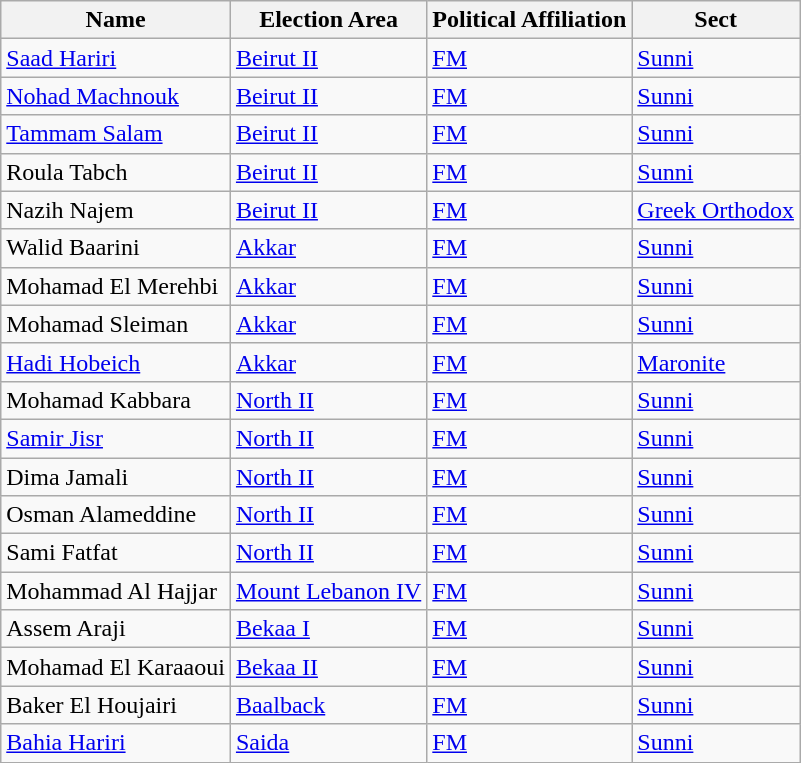<table class="wikitable sortable">
<tr>
<th>Name</th>
<th>Election Area</th>
<th>Political Affiliation</th>
<th>Sect</th>
</tr>
<tr>
<td><a href='#'>Saad Hariri</a></td>
<td><a href='#'>Beirut II</a></td>
<td> <a href='#'>FM</a></td>
<td><a href='#'>Sunni</a></td>
</tr>
<tr>
<td><a href='#'>Nohad Machnouk</a></td>
<td><a href='#'>Beirut II</a></td>
<td> <a href='#'>FM</a></td>
<td><a href='#'>Sunni</a></td>
</tr>
<tr>
<td><a href='#'>Tammam Salam</a></td>
<td><a href='#'>Beirut II</a></td>
<td> <a href='#'>FM</a></td>
<td><a href='#'>Sunni</a></td>
</tr>
<tr>
<td>Roula Tabch</td>
<td><a href='#'>Beirut II</a></td>
<td> <a href='#'>FM</a></td>
<td><a href='#'>Sunni</a></td>
</tr>
<tr>
<td>Nazih Najem</td>
<td><a href='#'>Beirut II</a></td>
<td> <a href='#'>FM</a></td>
<td><a href='#'>Greek Orthodox</a></td>
</tr>
<tr>
<td>Walid Baarini</td>
<td><a href='#'>Akkar</a></td>
<td> <a href='#'>FM</a></td>
<td><a href='#'>Sunni</a></td>
</tr>
<tr>
<td>Mohamad El Merehbi</td>
<td><a href='#'>Akkar</a></td>
<td> <a href='#'>FM</a></td>
<td><a href='#'>Sunni</a></td>
</tr>
<tr>
<td>Mohamad Sleiman</td>
<td><a href='#'>Akkar</a></td>
<td> <a href='#'>FM</a></td>
<td><a href='#'>Sunni</a></td>
</tr>
<tr>
<td><a href='#'>Hadi Hobeich</a></td>
<td><a href='#'>Akkar</a></td>
<td> <a href='#'>FM</a></td>
<td><a href='#'>Maronite</a></td>
</tr>
<tr>
<td>Mohamad Kabbara</td>
<td><a href='#'>North II</a></td>
<td> <a href='#'>FM</a></td>
<td><a href='#'>Sunni</a></td>
</tr>
<tr>
<td><a href='#'>Samir Jisr</a></td>
<td><a href='#'>North II</a></td>
<td> <a href='#'>FM</a></td>
<td><a href='#'>Sunni</a></td>
</tr>
<tr>
<td>Dima Jamali</td>
<td><a href='#'>North II</a></td>
<td> <a href='#'>FM</a></td>
<td><a href='#'>Sunni</a></td>
</tr>
<tr>
<td>Osman Alameddine</td>
<td><a href='#'>North II</a></td>
<td> <a href='#'>FM</a></td>
<td><a href='#'>Sunni</a></td>
</tr>
<tr>
<td>Sami Fatfat</td>
<td><a href='#'>North II</a></td>
<td> <a href='#'>FM</a></td>
<td><a href='#'>Sunni</a></td>
</tr>
<tr>
<td>Mohammad Al Hajjar</td>
<td><a href='#'>Mount Lebanon IV</a></td>
<td> <a href='#'>FM</a></td>
<td><a href='#'>Sunni</a></td>
</tr>
<tr>
<td>Assem Araji</td>
<td><a href='#'>Bekaa I</a></td>
<td> <a href='#'>FM</a></td>
<td><a href='#'>Sunni</a></td>
</tr>
<tr>
<td>Mohamad El Karaaoui</td>
<td><a href='#'>Bekaa II</a></td>
<td> <a href='#'>FM</a></td>
<td><a href='#'>Sunni</a></td>
</tr>
<tr>
<td>Baker El Houjairi</td>
<td><a href='#'>Baalback</a></td>
<td> <a href='#'>FM</a></td>
<td><a href='#'>Sunni</a></td>
</tr>
<tr>
<td><a href='#'>Bahia Hariri</a></td>
<td><a href='#'>Saida</a></td>
<td> <a href='#'>FM</a></td>
<td><a href='#'>Sunni</a></td>
</tr>
</table>
